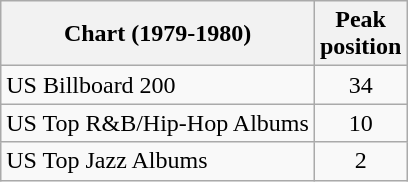<table class="wikitable">
<tr>
<th>Chart (1979-1980)</th>
<th>Peak<br>position</th>
</tr>
<tr>
<td>US Billboard 200</td>
<td align="center">34</td>
</tr>
<tr>
<td>US Top R&B/Hip-Hop Albums</td>
<td align="center">10</td>
</tr>
<tr>
<td>US Top Jazz Albums</td>
<td align="center">2</td>
</tr>
</table>
